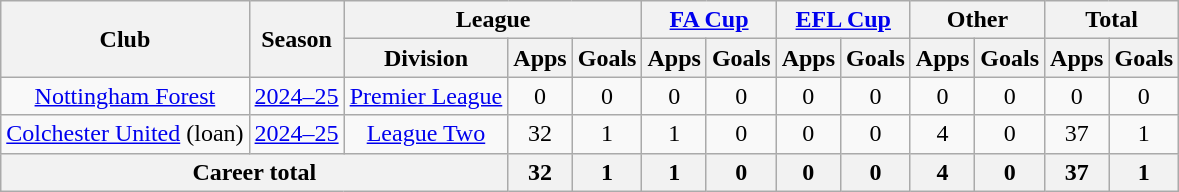<table class=wikitable style=text-align:center>
<tr>
<th rowspan=2>Club</th>
<th rowspan=2>Season</th>
<th colspan=3>League</th>
<th colspan=2><a href='#'>FA Cup</a></th>
<th colspan=2><a href='#'>EFL Cup</a></th>
<th colspan=2>Other</th>
<th colspan=2>Total</th>
</tr>
<tr>
<th>Division</th>
<th>Apps</th>
<th>Goals</th>
<th>Apps</th>
<th>Goals</th>
<th>Apps</th>
<th>Goals</th>
<th>Apps</th>
<th>Goals</th>
<th>Apps</th>
<th>Goals</th>
</tr>
<tr>
<td><a href='#'>Nottingham Forest</a></td>
<td><a href='#'>2024–25</a></td>
<td><a href='#'>Premier League</a></td>
<td>0</td>
<td>0</td>
<td>0</td>
<td>0</td>
<td>0</td>
<td>0</td>
<td>0</td>
<td>0</td>
<td>0</td>
<td>0</td>
</tr>
<tr>
<td><a href='#'>Colchester United</a> (loan)</td>
<td><a href='#'>2024–25</a></td>
<td><a href='#'>League Two</a></td>
<td>32</td>
<td>1</td>
<td>1</td>
<td>0</td>
<td>0</td>
<td>0</td>
<td>4</td>
<td>0</td>
<td>37</td>
<td>1</td>
</tr>
<tr>
<th colspan="3">Career total</th>
<th>32</th>
<th>1</th>
<th>1</th>
<th>0</th>
<th>0</th>
<th>0</th>
<th>4</th>
<th>0</th>
<th>37</th>
<th>1</th>
</tr>
</table>
